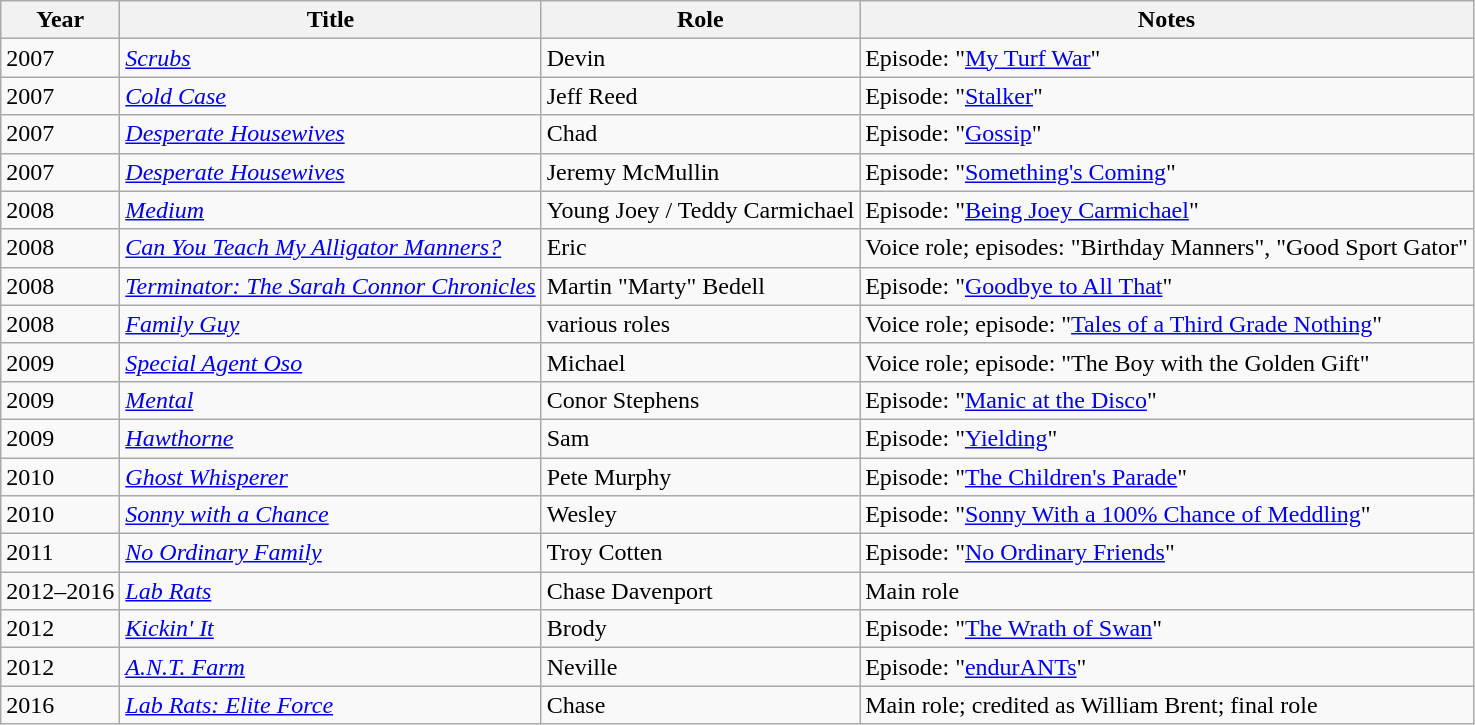<table class="wikitable sortable">
<tr>
<th>Year</th>
<th>Title</th>
<th>Role</th>
<th class="unsortable">Notes</th>
</tr>
<tr>
<td>2007</td>
<td><em><a href='#'>Scrubs</a></em></td>
<td>Devin</td>
<td>Episode: "<a href='#'>My Turf War</a>"</td>
</tr>
<tr>
<td>2007</td>
<td><em><a href='#'>Cold Case</a></em></td>
<td>Jeff Reed</td>
<td>Episode: "<a href='#'>Stalker</a>"</td>
</tr>
<tr>
<td>2007</td>
<td><em><a href='#'>Desperate Housewives</a></em></td>
<td>Chad</td>
<td>Episode: "<a href='#'>Gossip</a>"</td>
</tr>
<tr>
<td>2007</td>
<td><em><a href='#'>Desperate Housewives</a></em></td>
<td>Jeremy McMullin</td>
<td>Episode: "<a href='#'>Something's Coming</a>"</td>
</tr>
<tr>
<td>2008</td>
<td><em><a href='#'>Medium</a></em></td>
<td style="white-space:nowrap;">Young Joey / Teddy Carmichael</td>
<td>Episode: "<a href='#'>Being Joey Carmichael</a>"</td>
</tr>
<tr>
<td>2008</td>
<td><em><a href='#'>Can You Teach My Alligator Manners?</a></em></td>
<td>Eric</td>
<td>Voice role; episodes: "Birthday Manners", "Good Sport Gator"</td>
</tr>
<tr>
<td>2008</td>
<td style="white-space:nowrap;"><em><a href='#'>Terminator: The Sarah Connor Chronicles</a></em></td>
<td>Martin "Marty" Bedell</td>
<td>Episode: "<a href='#'>Goodbye to All That</a>"</td>
</tr>
<tr>
<td>2008</td>
<td><em><a href='#'>Family Guy</a></em></td>
<td>various roles</td>
<td>Voice role; episode: "<a href='#'>Tales of a Third Grade Nothing</a>"</td>
</tr>
<tr>
<td>2009</td>
<td><em><a href='#'>Special Agent Oso</a></em></td>
<td>Michael</td>
<td>Voice role; episode: "The Boy with the Golden Gift"</td>
</tr>
<tr>
<td>2009</td>
<td><em><a href='#'>Mental</a></em></td>
<td>Conor Stephens</td>
<td>Episode: "<a href='#'>Manic at the Disco</a>"</td>
</tr>
<tr>
<td>2009</td>
<td><em><a href='#'>Hawthorne</a></em></td>
<td>Sam</td>
<td>Episode: "<a href='#'>Yielding</a>"</td>
</tr>
<tr>
<td>2010</td>
<td><em><a href='#'>Ghost Whisperer</a></em></td>
<td>Pete Murphy</td>
<td>Episode: "<a href='#'>The Children's Parade</a>"</td>
</tr>
<tr>
<td>2010</td>
<td><em><a href='#'>Sonny with a Chance</a></em></td>
<td>Wesley</td>
<td>Episode: "<a href='#'>Sonny With a 100% Chance of Meddling</a>"</td>
</tr>
<tr>
<td>2011</td>
<td><em><a href='#'>No Ordinary Family</a></em></td>
<td>Troy Cotten</td>
<td>Episode: "<a href='#'>No Ordinary Friends</a>"</td>
</tr>
<tr>
<td>2012–2016</td>
<td><em><a href='#'>Lab Rats</a></em></td>
<td>Chase Davenport</td>
<td>Main role</td>
</tr>
<tr>
<td>2012</td>
<td><em><a href='#'>Kickin' It</a></em></td>
<td>Brody</td>
<td>Episode: "<a href='#'>The Wrath of Swan</a>"</td>
</tr>
<tr>
<td>2012</td>
<td><em><a href='#'>A.N.T. Farm</a></em></td>
<td>Neville</td>
<td>Episode: "<a href='#'>endurANTs</a>"</td>
</tr>
<tr>
<td>2016</td>
<td><em><a href='#'>Lab Rats: Elite Force</a></em></td>
<td>Chase</td>
<td>Main role; credited as William Brent; final role</td>
</tr>
</table>
